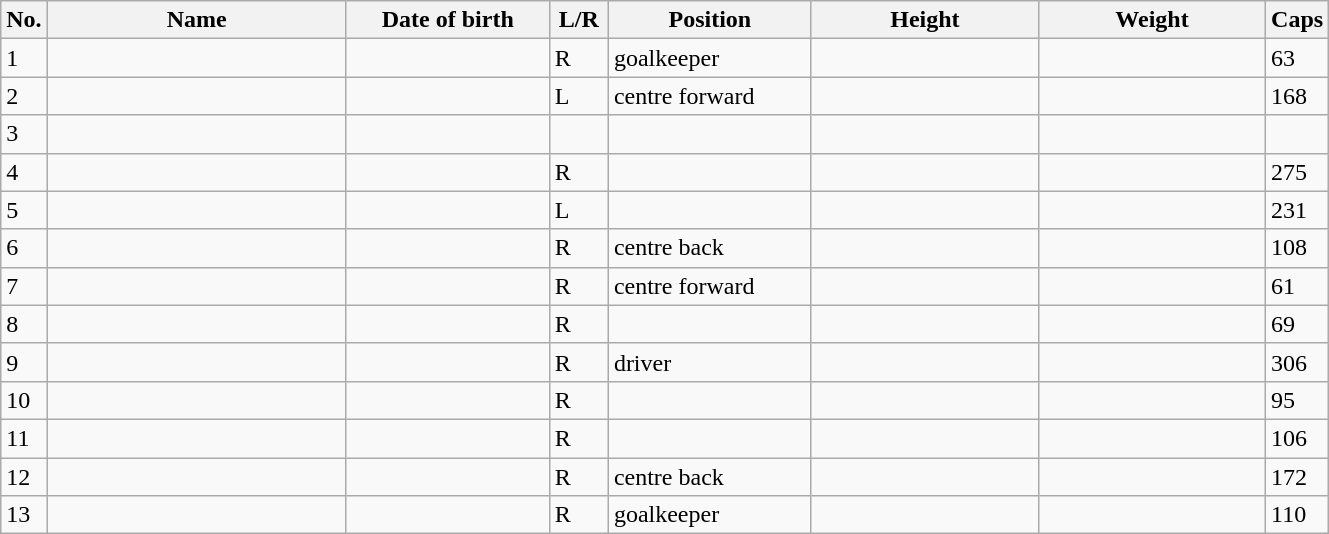<table class=wikitable sortable style=font-size:100%; text-align:center;>
<tr>
<th>No.</th>
<th style=width:12em>Name</th>
<th style=width:8em>Date of birth</th>
<th style=width:2em>L/R</th>
<th style=width:8em>Position</th>
<th style=width:9em>Height</th>
<th style=width:9em>Weight</th>
<th>Caps</th>
</tr>
<tr>
<td>1</td>
<td align=left></td>
<td></td>
<td>R</td>
<td>goalkeeper</td>
<td></td>
<td></td>
<td>63</td>
</tr>
<tr>
<td>2</td>
<td align=left></td>
<td></td>
<td>L</td>
<td>centre forward</td>
<td></td>
<td></td>
<td>168</td>
</tr>
<tr>
<td>3</td>
<td align=left></td>
<td></td>
<td></td>
<td></td>
<td></td>
<td></td>
<td></td>
</tr>
<tr>
<td>4</td>
<td align=left></td>
<td></td>
<td>R</td>
<td></td>
<td></td>
<td></td>
<td>275</td>
</tr>
<tr>
<td>5</td>
<td align=left></td>
<td></td>
<td>L</td>
<td></td>
<td></td>
<td></td>
<td>231</td>
</tr>
<tr>
<td>6</td>
<td align=left></td>
<td></td>
<td>R</td>
<td>centre back</td>
<td></td>
<td></td>
<td>108</td>
</tr>
<tr>
<td>7</td>
<td align=left></td>
<td></td>
<td>R</td>
<td>centre forward</td>
<td></td>
<td></td>
<td>61</td>
</tr>
<tr>
<td>8</td>
<td align=left></td>
<td></td>
<td>R</td>
<td></td>
<td></td>
<td></td>
<td>69</td>
</tr>
<tr>
<td>9</td>
<td align=left></td>
<td></td>
<td>R</td>
<td>driver</td>
<td></td>
<td></td>
<td>306</td>
</tr>
<tr>
<td>10</td>
<td align=left></td>
<td></td>
<td>R</td>
<td></td>
<td></td>
<td></td>
<td>95</td>
</tr>
<tr>
<td>11</td>
<td align=left></td>
<td></td>
<td>R</td>
<td></td>
<td></td>
<td></td>
<td>106</td>
</tr>
<tr>
<td>12</td>
<td align=left></td>
<td></td>
<td>R</td>
<td>centre back</td>
<td></td>
<td></td>
<td>172</td>
</tr>
<tr>
<td>13</td>
<td align=left></td>
<td></td>
<td>R</td>
<td>goalkeeper</td>
<td></td>
<td></td>
<td>110</td>
</tr>
</table>
